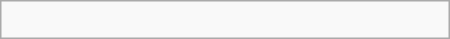<table class="wikitable" border="1" width=300px align="right">
<tr>
<td><br></td>
</tr>
</table>
